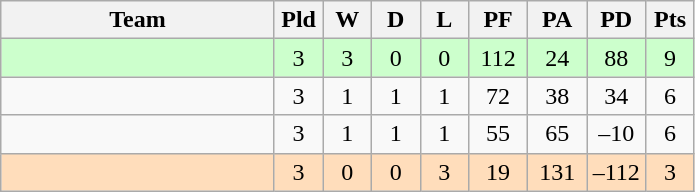<table class="wikitable" style="text-align:center;">
<tr>
<th width=175>Team</th>
<th width=25 abbr="Played">Pld</th>
<th width=25 abbr="Won">W</th>
<th width=25 abbr="Drawn">D</th>
<th width=25 abbr="Lost">L</th>
<th width=32 abbr="Points for">PF</th>
<th width=32 abbr="Points against">PA</th>
<th width=32 abbr="Points difference">PD</th>
<th width=25 abbr="Points">Pts</th>
</tr>
<tr bgcolor="#ccffcc">
<td align=left></td>
<td>3</td>
<td>3</td>
<td>0</td>
<td>0</td>
<td>112</td>
<td>24</td>
<td>88</td>
<td>9</td>
</tr>
<tr>
<td align=left></td>
<td>3</td>
<td>1</td>
<td>1</td>
<td>1</td>
<td>72</td>
<td>38</td>
<td>34</td>
<td>6</td>
</tr>
<tr>
<td align=left></td>
<td>3</td>
<td>1</td>
<td>1</td>
<td>1</td>
<td>55</td>
<td>65</td>
<td>–10</td>
<td>6</td>
</tr>
<tr bgcolor="#ffddbb">
<td align=left></td>
<td>3</td>
<td>0</td>
<td>0</td>
<td>3</td>
<td>19</td>
<td>131</td>
<td>–112</td>
<td>3</td>
</tr>
</table>
